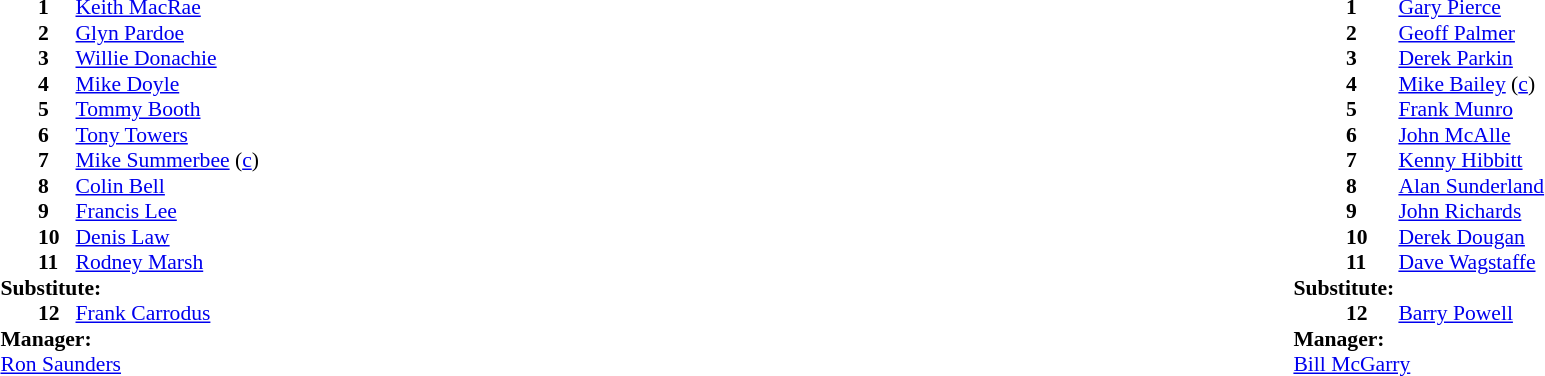<table width="100%">
<tr>
<td valign="top" width="50%"><br><table style="font-size: 90%" cellspacing="0" cellpadding="0">
<tr>
<td colspan="4"></td>
</tr>
<tr>
<th width="25"></th>
<th width="25"></th>
</tr>
<tr>
<td></td>
<td><strong>1</strong></td>
<td> <a href='#'>Keith MacRae</a></td>
</tr>
<tr>
<td></td>
<td><strong>2</strong></td>
<td> <a href='#'>Glyn Pardoe</a></td>
</tr>
<tr>
<td></td>
<td><strong>3</strong></td>
<td> <a href='#'>Willie Donachie</a></td>
</tr>
<tr>
<td></td>
<td><strong>4</strong></td>
<td> <a href='#'>Mike Doyle</a></td>
</tr>
<tr>
<td></td>
<td><strong>5</strong></td>
<td> <a href='#'>Tommy Booth</a></td>
</tr>
<tr>
<td></td>
<td><strong>6</strong></td>
<td> <a href='#'>Tony Towers</a></td>
</tr>
<tr>
<td></td>
<td><strong>7</strong></td>
<td> <a href='#'>Mike Summerbee</a> (<a href='#'>c</a>)</td>
</tr>
<tr>
<td></td>
<td><strong>8</strong></td>
<td> <a href='#'>Colin Bell</a></td>
</tr>
<tr>
<td></td>
<td><strong>9</strong></td>
<td> <a href='#'>Francis Lee</a></td>
</tr>
<tr>
<td></td>
<td><strong>10</strong></td>
<td> <a href='#'>Denis Law</a></td>
</tr>
<tr>
<td></td>
<td><strong>11</strong></td>
<td> <a href='#'>Rodney Marsh</a></td>
</tr>
<tr>
<td colspan=4><strong>Substitute:</strong></td>
</tr>
<tr>
<td></td>
<td><strong>12</strong></td>
<td> <a href='#'>Frank Carrodus</a></td>
</tr>
<tr>
<td colspan=4><strong>Manager:</strong></td>
</tr>
<tr>
<td colspan="4"> <a href='#'>Ron Saunders</a></td>
</tr>
</table>
</td>
<td></td>
<td valign="top" width="50%"><br><table style="font-size: 90%" cellspacing="0" cellpadding="0" align="center">
<tr>
<td colspan="4"></td>
</tr>
<tr>
<th width="35"></th>
<th width="35"></th>
</tr>
<tr>
<td></td>
<td><strong>1</strong></td>
<td> <a href='#'>Gary Pierce</a></td>
</tr>
<tr>
<td></td>
<td><strong>2</strong></td>
<td> <a href='#'>Geoff Palmer</a></td>
</tr>
<tr>
<td></td>
<td><strong>3</strong></td>
<td> <a href='#'>Derek Parkin</a></td>
</tr>
<tr>
<td></td>
<td><strong>4</strong></td>
<td> <a href='#'>Mike Bailey</a> (<a href='#'>c</a>)</td>
</tr>
<tr>
<td></td>
<td><strong>5</strong></td>
<td> <a href='#'>Frank Munro</a></td>
</tr>
<tr>
<td></td>
<td><strong>6</strong></td>
<td> <a href='#'>John McAlle</a></td>
</tr>
<tr>
<td></td>
<td><strong>7</strong></td>
<td> <a href='#'>Kenny Hibbitt</a></td>
</tr>
<tr>
<td></td>
<td><strong>8</strong></td>
<td> <a href='#'>Alan Sunderland</a></td>
</tr>
<tr>
<td></td>
<td><strong>9</strong></td>
<td> <a href='#'>John Richards</a></td>
</tr>
<tr>
<td></td>
<td><strong>10</strong></td>
<td> <a href='#'>Derek Dougan</a></td>
</tr>
<tr>
<td></td>
<td><strong>11</strong></td>
<td> <a href='#'>Dave Wagstaffe</a></td>
<td></td>
<td></td>
</tr>
<tr>
<td colspan=4><strong>Substitute:</strong></td>
</tr>
<tr>
<td></td>
<td><strong>12</strong></td>
<td> <a href='#'>Barry Powell</a></td>
<td></td>
<td></td>
</tr>
<tr>
<td colspan=4><strong>Manager:</strong></td>
</tr>
<tr>
<td colspan="4"> <a href='#'>Bill McGarry</a></td>
</tr>
</table>
</td>
</tr>
</table>
